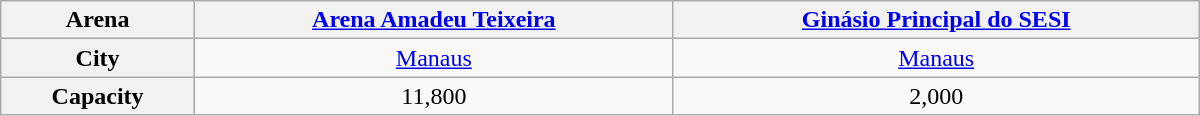<table class="wikitable" style="width:800px;">
<tr>
<th>Arena</th>
<th style="text-align:center;"><a href='#'>Arena Amadeu Teixeira</a></th>
<th style="text-align:center;"><a href='#'>Ginásio Principal do SESI</a></th>
</tr>
<tr>
<th>City</th>
<td style="text-align:center;"><a href='#'>Manaus</a></td>
<td style="text-align:center;"><a href='#'>Manaus</a></td>
</tr>
<tr>
<th>Capacity</th>
<td style="text-align:center;">11,800</td>
<td style="text-align:center;">2,000</td>
</tr>
</table>
